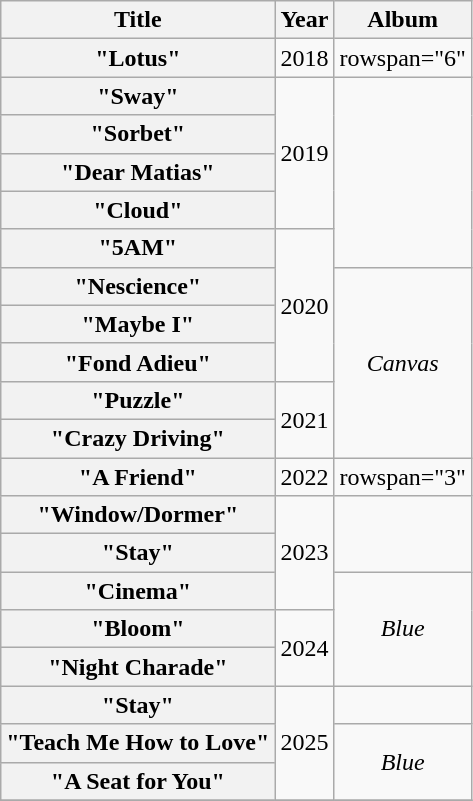<table class="wikitable plainrowheaders" style="text-align:center">
<tr>
<th scope="col">Title</th>
<th>Year</th>
<th scope="col">Album</th>
</tr>
<tr>
<th scope="row">"Lotus"</th>
<td>2018</td>
<td>rowspan="6" </td>
</tr>
<tr>
<th scope="row">"Sway"</th>
<td rowspan="4">2019</td>
</tr>
<tr>
<th scope="row">"Sorbet"</th>
</tr>
<tr>
<th scope="row">"Dear Matias"</th>
</tr>
<tr>
<th scope="row">"Cloud"</th>
</tr>
<tr>
<th scope="row">"5AM"</th>
<td rowspan="4">2020</td>
</tr>
<tr>
<th scope="row">"Nescience"</th>
<td rowspan="5"><em>Canvas</em></td>
</tr>
<tr>
<th scope="row">"Maybe I"</th>
</tr>
<tr>
<th scope="row">"Fond Adieu"</th>
</tr>
<tr>
<th scope="row">"Puzzle"</th>
<td rowspan="2">2021</td>
</tr>
<tr>
<th scope="row">"Crazy Driving"</th>
</tr>
<tr>
<th scope="row">"A Friend"</th>
<td>2022</td>
<td>rowspan="3" </td>
</tr>
<tr>
<th scope="row">"Window/Dormer"</th>
<td rowspan="3">2023</td>
</tr>
<tr>
<th scope="row">"Stay"</th>
</tr>
<tr>
<th scope="row">"Cinema"</th>
<td rowspan="3"><em>Blue</em></td>
</tr>
<tr>
<th scope="row">"Bloom"</th>
<td rowspan="2">2024</td>
</tr>
<tr>
<th scope="row">"Night Charade"</th>
</tr>
<tr>
<th scope="row">"Stay"<br></th>
<td rowspan="3">2025</td>
<td></td>
</tr>
<tr>
<th scope="row">"Teach Me How to Love"</th>
<td rowspan="2"><em>Blue</em></td>
</tr>
<tr>
<th scope="row">"A Seat for You"<br></th>
</tr>
<tr>
</tr>
</table>
